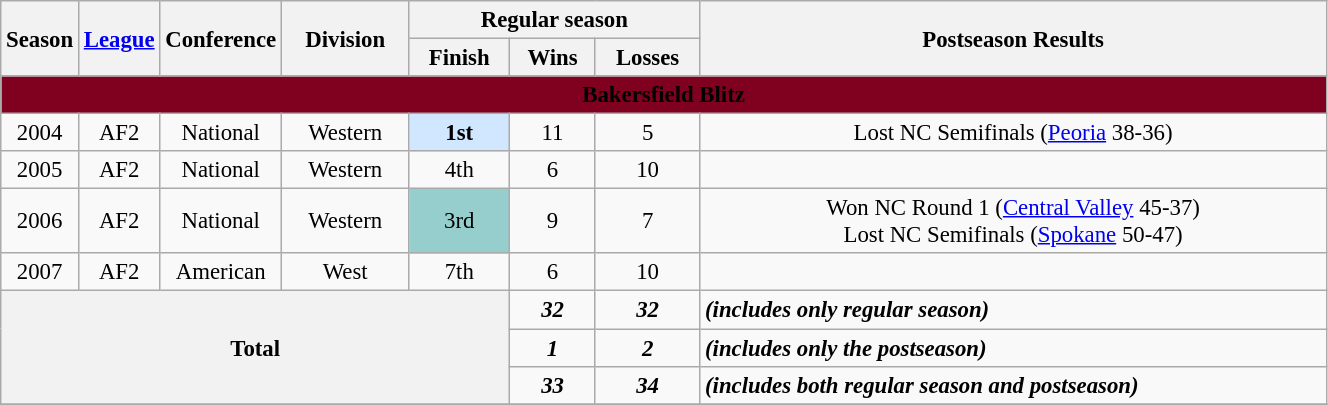<table class="wikitable" style="font-size: 95%; width:70%;">
<tr>
<th rowspan="2" style="width:5%;">Season</th>
<th rowspan="2" style="width:5%;"><a href='#'>League</a></th>
<th rowspan="2" style="width:5%;">Conference</th>
<th rowspan="2">Division</th>
<th colspan="3">Regular season</th>
<th rowspan="2">Postseason Results</th>
</tr>
<tr>
<th>Finish</th>
<th>Wins</th>
<th>Losses</th>
</tr>
<tr>
<td Colspan="8" align="center" bgcolor="#800020"><span><strong>Bakersfield Blitz</strong></span></td>
</tr>
<tr align="center">
<td>2004</td>
<td>AF2</td>
<td>National</td>
<td>Western</td>
<td bgcolor="#D0E7FF"><strong>1st</strong></td>
<td>11</td>
<td>5</td>
<td>Lost NC Semifinals (<a href='#'>Peoria</a> 38-36)</td>
</tr>
<tr align="center">
<td>2005</td>
<td>AF2</td>
<td>National</td>
<td>Western</td>
<td>4th</td>
<td>6</td>
<td>10</td>
<td></td>
</tr>
<tr align="center">
<td>2006</td>
<td>AF2</td>
<td>National</td>
<td>Western</td>
<td bgcolor="#96CDCD">3rd</td>
<td>9</td>
<td>7</td>
<td>Won NC Round 1 (<a href='#'>Central Valley</a> 45-37)<br> Lost NC Semifinals (<a href='#'>Spokane</a> 50-47)</td>
</tr>
<tr align="center">
<td>2007</td>
<td>AF2</td>
<td>American</td>
<td>West</td>
<td>7th</td>
<td>6</td>
<td>10</td>
<td></td>
</tr>
<tr>
<th align="center" rowspan="3" colspan="5">Total</th>
<td align = "center"><strong><em>32</em></strong></td>
<td align = "center"><strong><em>32</em></strong></td>
<td colspan="2"><strong><em>(includes only regular season)</em></strong></td>
</tr>
<tr>
<td align="center"><strong><em>1</em></strong></td>
<td align="center"><strong><em>2</em></strong></td>
<td colspan="2"><strong><em>(includes only the postseason)</em></strong></td>
</tr>
<tr>
<td align="center"><strong><em>33</em></strong></td>
<td align="center"><strong><em>34</em></strong></td>
<td colspan="2"><strong><em>(includes both regular season and postseason)</em></strong></td>
</tr>
<tr>
</tr>
</table>
